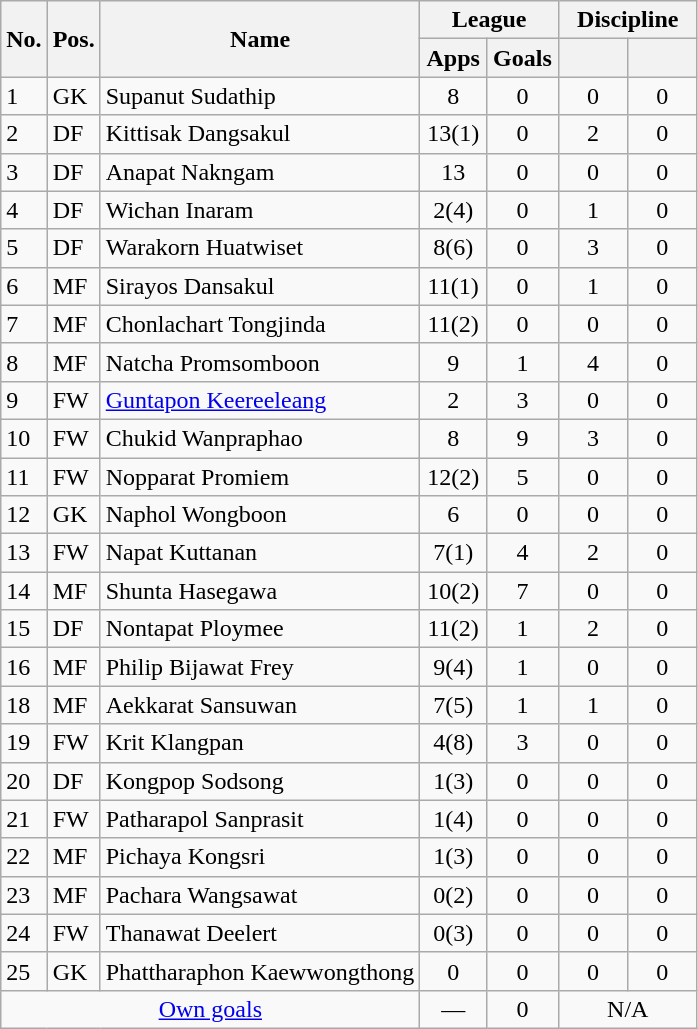<table class="wikitable sortable" style="text-align:center">
<tr>
<th rowspan="2">No.</th>
<th rowspan="2">Pos.</th>
<th rowspan="2">Name</th>
<th colspan="2" width="85">League</th>
<th colspan="2" width="85">Discipline</th>
</tr>
<tr>
<th>Apps</th>
<th>Goals</th>
<th></th>
<th></th>
</tr>
<tr>
<td align="left">1</td>
<td align="left">GK</td>
<td align="left">Supanut Sudathip</td>
<td>8</td>
<td>0</td>
<td>0</td>
<td>0</td>
</tr>
<tr>
<td align="left">2</td>
<td align="left">DF</td>
<td align="left">Kittisak Dangsakul</td>
<td>13(1)</td>
<td>0</td>
<td>2</td>
<td>0</td>
</tr>
<tr>
<td align="left">3</td>
<td align="left">DF</td>
<td align="left">Anapat Nakngam</td>
<td>13</td>
<td>0</td>
<td>0</td>
<td>0</td>
</tr>
<tr>
<td align="left">4</td>
<td align="left">DF</td>
<td align="left">Wichan Inaram</td>
<td>2(4)</td>
<td>0</td>
<td>1</td>
<td>0</td>
</tr>
<tr>
<td align="left">5</td>
<td align="left">DF</td>
<td align="left">Warakorn Huatwiset</td>
<td>8(6)</td>
<td>0</td>
<td>3</td>
<td>0</td>
</tr>
<tr>
<td align="left">6</td>
<td align="left">MF</td>
<td align="left">Sirayos Dansakul</td>
<td>11(1)</td>
<td>0</td>
<td>1</td>
<td>0</td>
</tr>
<tr>
<td align="left">7</td>
<td align="left">MF</td>
<td align="left">Chonlachart Tongjinda</td>
<td>11(2)</td>
<td>0</td>
<td>0</td>
<td>0</td>
</tr>
<tr>
<td align="left">8</td>
<td align="left">MF</td>
<td align="left">Natcha Promsomboon</td>
<td>9</td>
<td>1</td>
<td>4</td>
<td>0</td>
</tr>
<tr>
<td align="left">9</td>
<td align="left">FW</td>
<td align="left"><a href='#'>Guntapon Keereeleang</a></td>
<td>2</td>
<td>3</td>
<td>0</td>
<td>0</td>
</tr>
<tr>
<td align="left">10</td>
<td align="left">FW</td>
<td align="left">Chukid Wanpraphao</td>
<td>8</td>
<td>9</td>
<td>3</td>
<td>0</td>
</tr>
<tr>
<td align="left">11</td>
<td align="left">FW</td>
<td align="left">Nopparat Promiem</td>
<td>12(2)</td>
<td>5</td>
<td>0</td>
<td>0</td>
</tr>
<tr>
<td align="left">12</td>
<td align="left">GK</td>
<td align="left">Naphol Wongboon</td>
<td>6</td>
<td>0</td>
<td>0</td>
<td>0</td>
</tr>
<tr>
<td align="left">13</td>
<td align="left">FW</td>
<td align="left">Napat Kuttanan</td>
<td>7(1)</td>
<td>4</td>
<td>2</td>
<td>0</td>
</tr>
<tr>
<td align="left">14</td>
<td align="left">MF</td>
<td align="left">Shunta Hasegawa</td>
<td>10(2)</td>
<td>7</td>
<td>0</td>
<td>0</td>
</tr>
<tr>
<td align="left">15</td>
<td align="left">DF</td>
<td align="left">Nontapat Ploymee</td>
<td>11(2)</td>
<td>1</td>
<td>2</td>
<td>0</td>
</tr>
<tr>
<td align="left">16</td>
<td align="left">MF</td>
<td align="left">Philip Bijawat Frey</td>
<td>9(4)</td>
<td>1</td>
<td>0</td>
<td>0</td>
</tr>
<tr>
<td align="left">18</td>
<td align="left">MF</td>
<td align="left">Aekkarat Sansuwan</td>
<td>7(5)</td>
<td>1</td>
<td>1</td>
<td>0</td>
</tr>
<tr>
<td align="left">19</td>
<td align="left">FW</td>
<td align="left">Krit Klangpan</td>
<td>4(8)</td>
<td>3</td>
<td>0</td>
<td>0</td>
</tr>
<tr>
<td align="left">20</td>
<td align="left">DF</td>
<td align="left">Kongpop Sodsong</td>
<td>1(3)</td>
<td>0</td>
<td>0</td>
<td>0</td>
</tr>
<tr>
<td align="left">21</td>
<td align="left">FW</td>
<td align="left">Patharapol Sanprasit</td>
<td>1(4)</td>
<td>0</td>
<td>0</td>
<td>0</td>
</tr>
<tr>
<td align="left">22</td>
<td align="left">MF</td>
<td align="left">Pichaya Kongsri</td>
<td>1(3)</td>
<td>0</td>
<td>0</td>
<td>0</td>
</tr>
<tr>
<td align="left">23</td>
<td align="left">MF</td>
<td align="left">Pachara Wangsawat</td>
<td>0(2)</td>
<td>0</td>
<td>0</td>
<td>0</td>
</tr>
<tr>
<td align="left">24</td>
<td align="left">FW</td>
<td align="left">Thanawat Deelert</td>
<td>0(3)</td>
<td>0</td>
<td>0</td>
<td>0</td>
</tr>
<tr>
<td align="left">25</td>
<td align="left">GK</td>
<td align="left">Phattharaphon Kaewwongthong</td>
<td>0</td>
<td>0</td>
<td>0</td>
<td>0</td>
</tr>
<tr>
<td colspan="3" align="center"><a href='#'>Own goals</a></td>
<td>—</td>
<td>0</td>
<td colspan=2>N/A</td>
</tr>
</table>
